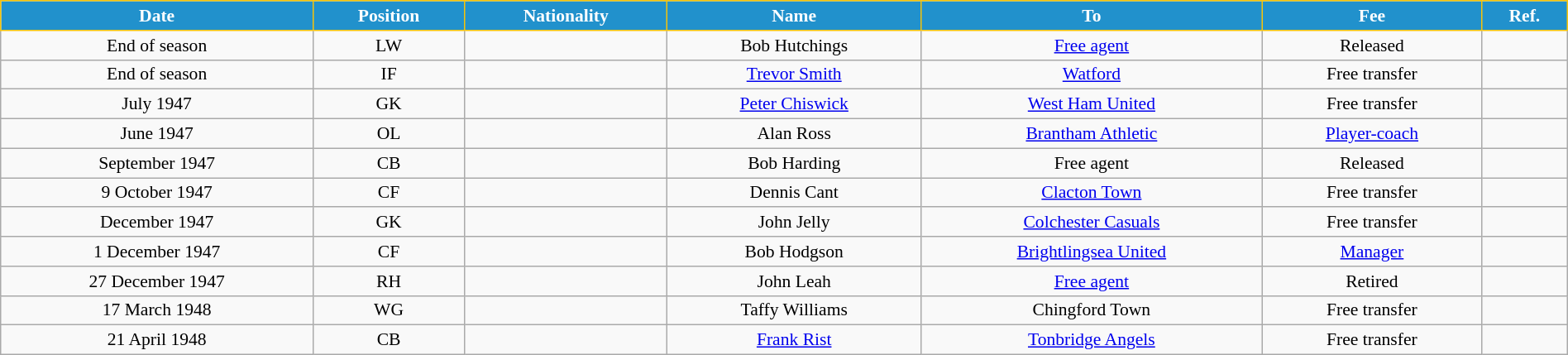<table class="wikitable" style="text-align:center; font-size:90%; width:100%;">
<tr>
<th style="background:#2191CC; color:white; border:1px solid #F7C408; text-align:center;">Date</th>
<th style="background:#2191CC; color:white; border:1px solid #F7C408; text-align:center;">Position</th>
<th style="background:#2191CC; color:white; border:1px solid #F7C408; text-align:center;">Nationality</th>
<th style="background:#2191CC; color:white; border:1px solid #F7C408; text-align:center;">Name</th>
<th style="background:#2191CC; color:white; border:1px solid #F7C408; text-align:center;">To</th>
<th style="background:#2191CC; color:white; border:1px solid #F7C408; text-align:center;">Fee</th>
<th style="background:#2191CC; color:white; border:1px solid #F7C408; text-align:center;">Ref.</th>
</tr>
<tr>
<td>End of season</td>
<td>LW</td>
<td></td>
<td>Bob Hutchings</td>
<td><a href='#'>Free agent</a></td>
<td>Released</td>
<td></td>
</tr>
<tr>
<td>End of season</td>
<td>IF</td>
<td></td>
<td><a href='#'>Trevor Smith</a></td>
<td> <a href='#'>Watford</a></td>
<td>Free transfer</td>
<td></td>
</tr>
<tr>
<td>July 1947</td>
<td>GK</td>
<td></td>
<td><a href='#'>Peter Chiswick</a></td>
<td> <a href='#'>West Ham United</a></td>
<td>Free transfer</td>
<td></td>
</tr>
<tr>
<td>June 1947</td>
<td>OL</td>
<td></td>
<td>Alan Ross</td>
<td> <a href='#'>Brantham Athletic</a></td>
<td><a href='#'>Player-coach</a></td>
<td></td>
</tr>
<tr>
<td>September 1947</td>
<td>CB</td>
<td></td>
<td>Bob Harding</td>
<td>Free agent</td>
<td>Released</td>
<td></td>
</tr>
<tr>
<td>9 October 1947</td>
<td>CF</td>
<td></td>
<td>Dennis Cant</td>
<td> <a href='#'>Clacton Town</a></td>
<td>Free transfer</td>
<td></td>
</tr>
<tr>
<td>December 1947</td>
<td>GK</td>
<td></td>
<td>John Jelly</td>
<td> <a href='#'>Colchester Casuals</a></td>
<td>Free transfer</td>
<td></td>
</tr>
<tr>
<td>1 December 1947</td>
<td>CF</td>
<td></td>
<td>Bob Hodgson</td>
<td> <a href='#'>Brightlingsea United</a></td>
<td><a href='#'>Manager</a></td>
<td></td>
</tr>
<tr>
<td>27 December 1947</td>
<td>RH</td>
<td></td>
<td>John Leah</td>
<td><a href='#'>Free agent</a></td>
<td>Retired</td>
<td></td>
</tr>
<tr>
<td>17 March 1948</td>
<td>WG</td>
<td></td>
<td>Taffy Williams</td>
<td> Chingford Town</td>
<td>Free transfer</td>
<td></td>
</tr>
<tr>
<td>21 April 1948</td>
<td>CB</td>
<td></td>
<td><a href='#'>Frank Rist</a></td>
<td> <a href='#'>Tonbridge Angels</a></td>
<td>Free transfer</td>
<td></td>
</tr>
</table>
